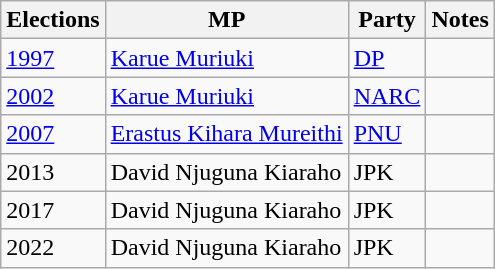<table class="wikitable">
<tr>
<th>Elections</th>
<th>MP </th>
<th>Party</th>
<th>Notes</th>
</tr>
<tr>
<td><a href='#'>1997</a></td>
<td><a href='#'>Karue Muriuki</a></td>
<td><a href='#'>DP</a></td>
<td></td>
</tr>
<tr>
<td><a href='#'>2002</a></td>
<td><a href='#'>Karue Muriuki</a></td>
<td><a href='#'>NARC</a></td>
<td></td>
</tr>
<tr>
<td><a href='#'>2007</a></td>
<td><a href='#'>Erastus Kihara Mureithi</a></td>
<td><a href='#'>PNU</a></td>
<td></td>
</tr>
<tr>
<td>2013</td>
<td>David Njuguna Kiaraho</td>
<td>JPK</td>
<td></td>
</tr>
<tr>
<td>2017</td>
<td>David Njuguna Kiaraho</td>
<td>JPK</td>
<td></td>
</tr>
<tr>
<td>2022</td>
<td>David Njuguna Kiaraho</td>
<td>JPK</td>
<td></td>
</tr>
</table>
